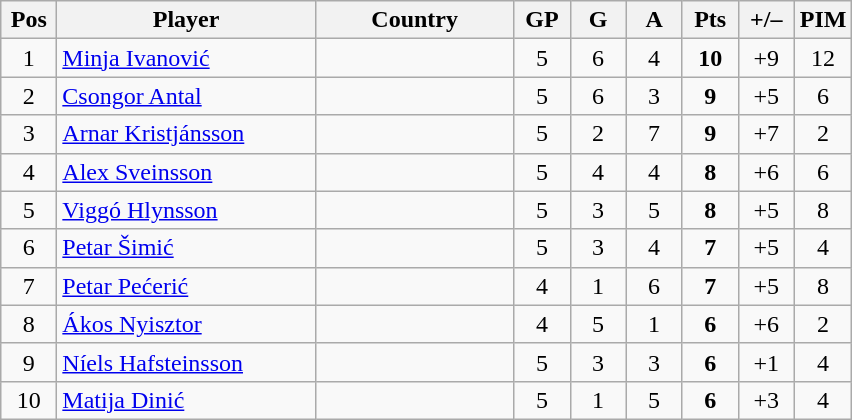<table class="wikitable sortable" style="text-align: center;">
<tr>
<th width=30>Pos</th>
<th width=165>Player</th>
<th width=125>Country</th>
<th width=30>GP</th>
<th width=30>G</th>
<th width=30>A</th>
<th width=30>Pts</th>
<th width=30>+/–</th>
<th width=30>PIM</th>
</tr>
<tr>
<td>1</td>
<td align=left><a href='#'>Minja Ivanović</a></td>
<td align=left></td>
<td>5</td>
<td>6</td>
<td>4</td>
<td><strong>10</strong></td>
<td>+9</td>
<td>12</td>
</tr>
<tr>
<td>2</td>
<td align=left><a href='#'>Csongor Antal</a></td>
<td align=left></td>
<td>5</td>
<td>6</td>
<td>3</td>
<td><strong>9</strong></td>
<td>+5</td>
<td>6</td>
</tr>
<tr>
<td>3</td>
<td align=left><a href='#'>Arnar Kristjánsson</a></td>
<td align=left></td>
<td>5</td>
<td>2</td>
<td>7</td>
<td><strong>9</strong></td>
<td>+7</td>
<td>2</td>
</tr>
<tr>
<td>4</td>
<td align=left><a href='#'>Alex Sveinsson</a></td>
<td align=left></td>
<td>5</td>
<td>4</td>
<td>4</td>
<td><strong>8</strong></td>
<td>+6</td>
<td>6</td>
</tr>
<tr>
<td>5</td>
<td align=left><a href='#'>Viggó Hlynsson</a></td>
<td align=left></td>
<td>5</td>
<td>3</td>
<td>5</td>
<td><strong>8</strong></td>
<td>+5</td>
<td>8</td>
</tr>
<tr>
<td>6</td>
<td align=left><a href='#'>Petar Šimić</a></td>
<td align=left></td>
<td>5</td>
<td>3</td>
<td>4</td>
<td><strong>7</strong></td>
<td>+5</td>
<td>4</td>
</tr>
<tr>
<td>7</td>
<td align=left><a href='#'>Petar Pećerić</a></td>
<td align=left></td>
<td>4</td>
<td>1</td>
<td>6</td>
<td><strong>7</strong></td>
<td>+5</td>
<td>8</td>
</tr>
<tr>
<td>8</td>
<td align=left><a href='#'>Ákos Nyisztor</a></td>
<td align=left></td>
<td>4</td>
<td>5</td>
<td>1</td>
<td><strong>6</strong></td>
<td>+6</td>
<td>2</td>
</tr>
<tr>
<td>9</td>
<td align=left><a href='#'>Níels Hafsteinsson</a></td>
<td align=left></td>
<td>5</td>
<td>3</td>
<td>3</td>
<td><strong>6</strong></td>
<td>+1</td>
<td>4</td>
</tr>
<tr>
<td>10</td>
<td align=left><a href='#'>Matija Dinić</a></td>
<td align=left></td>
<td>5</td>
<td>1</td>
<td>5</td>
<td><strong>6</strong></td>
<td>+3</td>
<td>4</td>
</tr>
</table>
